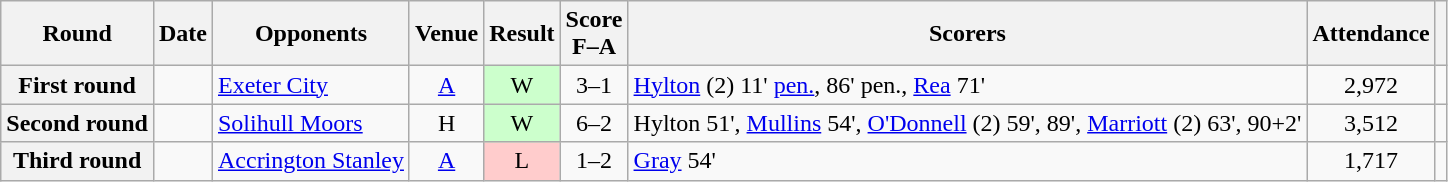<table class="wikitable sortable plainrowheaders" style="text-align: center">
<tr>
<th scope=col>Round</th>
<th scope=col>Date</th>
<th scope=col>Opponents</th>
<th scope=col>Venue</th>
<th scope=col>Result</th>
<th scope=col>Score<br>F–A</th>
<th scope=col class=unsortable>Scorers</th>
<th scope=col>Attendance</th>
<th scope=col class=unsortable></th>
</tr>
<tr>
<th scope=row>First round</th>
<td align=left></td>
<td align=left><a href='#'>Exeter City</a></td>
<td><a href='#'>A</a></td>
<td style=background-color:#CCFFCC>W</td>
<td>3–1</td>
<td align=left><a href='#'>Hylton</a> (2) 11' <a href='#'>pen.</a>, 86' pen., <a href='#'>Rea</a> 71'</td>
<td>2,972</td>
<td></td>
</tr>
<tr>
<th scope=row>Second round</th>
<td align=left></td>
<td align=left><a href='#'>Solihull Moors</a></td>
<td>H</td>
<td style=background-color:#CCFFCC>W</td>
<td>6–2</td>
<td align=left>Hylton 51', <a href='#'>Mullins</a> 54', <a href='#'>O'Donnell</a> (2) 59', 89', <a href='#'>Marriott</a> (2) 63', 90+2'</td>
<td>3,512</td>
<td></td>
</tr>
<tr>
<th scope=row>Third round</th>
<td align=left></td>
<td align=left><a href='#'>Accrington Stanley</a></td>
<td><a href='#'>A</a></td>
<td style=background-color:#FFCCCC>L</td>
<td>1–2</td>
<td align=left><a href='#'>Gray</a> 54'</td>
<td>1,717</td>
<td></td>
</tr>
</table>
